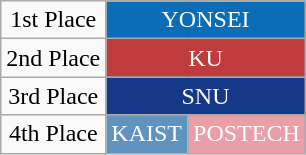<table class="wikitable" style="text-align:center">
<tr>
<td>1st Place</td>
<td colspan="2" style="background-color:#0B6DB7; color:white">YONSEI</td>
</tr>
<tr>
<td>2nd Place</td>
<td colspan="2" style="background-color:#BF3B3C; color:white">KU</td>
</tr>
<tr>
<td>3rd Place</td>
<td colspan="2" style="background-color:#153888; color:white">SNU</td>
</tr>
<tr>
<td>4th Place</td>
<td style="background-color:#6093BF; color:white">KAIST</td>
<td style="background-color:#E99EA8; color:white">POSTECH</td>
</tr>
</table>
